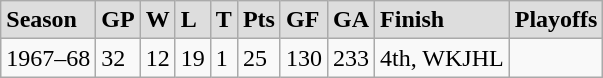<table class="wikitable">
<tr style="font-weight:bold; background:#ddd;"|>
<td>Season</td>
<td>GP</td>
<td>W</td>
<td>L</td>
<td>T</td>
<td>Pts</td>
<td>GF</td>
<td>GA</td>
<td>Finish</td>
<td>Playoffs</td>
</tr>
<tr>
<td>1967–68</td>
<td>32</td>
<td>12</td>
<td>19</td>
<td>1</td>
<td>25</td>
<td>130</td>
<td>233</td>
<td>4th, WKJHL</td>
<td></td>
</tr>
</table>
